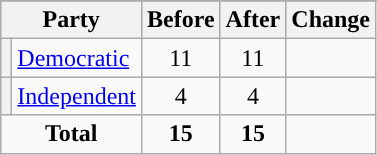<table class="wikitable" style="text-align:center;">
<tr>
</tr>
<tr>
<th colspan=2>Party</th>
<th>Before</th>
<th>After</th>
<th>Change</th>
</tr>
<tr>
<th style="background-color:"></th>
<td style="text-align:left;"><a href='#'>Democratic</a></td>
<td>11</td>
<td>11</td>
<td></td>
</tr>
<tr>
<th style="background-color:"></th>
<td style="text-align:left;"><a href='#'>Independent</a></td>
<td>4</td>
<td>4</td>
<td></td>
</tr>
<tr>
<td colspan=2><strong>Total</strong></td>
<td><strong>15</strong></td>
<td><strong>15</strong></td>
<td></td>
</tr>
</table>
